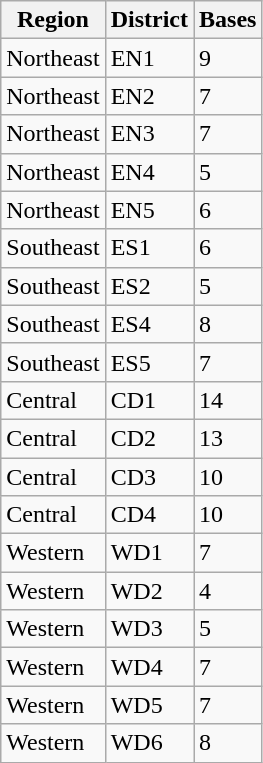<table class="wikitable" border="1">
<tr>
<th>Region</th>
<th>District</th>
<th>Bases</th>
</tr>
<tr>
<td>Northeast</td>
<td>EN1</td>
<td>9</td>
</tr>
<tr>
<td>Northeast</td>
<td>EN2</td>
<td>7</td>
</tr>
<tr>
<td>Northeast</td>
<td>EN3</td>
<td>7</td>
</tr>
<tr>
<td>Northeast</td>
<td>EN4</td>
<td>5</td>
</tr>
<tr>
<td>Northeast</td>
<td>EN5</td>
<td>6</td>
</tr>
<tr>
<td>Southeast</td>
<td>ES1</td>
<td>6</td>
</tr>
<tr>
<td>Southeast</td>
<td>ES2</td>
<td>5</td>
</tr>
<tr>
<td>Southeast</td>
<td>ES4</td>
<td>8</td>
</tr>
<tr>
<td>Southeast</td>
<td>ES5</td>
<td>7</td>
</tr>
<tr>
<td>Central</td>
<td>CD1</td>
<td>14</td>
</tr>
<tr>
<td>Central</td>
<td>CD2</td>
<td>13</td>
</tr>
<tr>
<td>Central</td>
<td>CD3</td>
<td>10</td>
</tr>
<tr>
<td>Central</td>
<td>CD4</td>
<td>10</td>
</tr>
<tr>
<td>Western</td>
<td>WD1</td>
<td>7</td>
</tr>
<tr>
<td>Western</td>
<td>WD2</td>
<td>4</td>
</tr>
<tr>
<td>Western</td>
<td>WD3</td>
<td>5</td>
</tr>
<tr>
<td>Western</td>
<td>WD4</td>
<td>7</td>
</tr>
<tr>
<td>Western</td>
<td>WD5</td>
<td>7</td>
</tr>
<tr>
<td>Western</td>
<td>WD6</td>
<td>8</td>
</tr>
</table>
